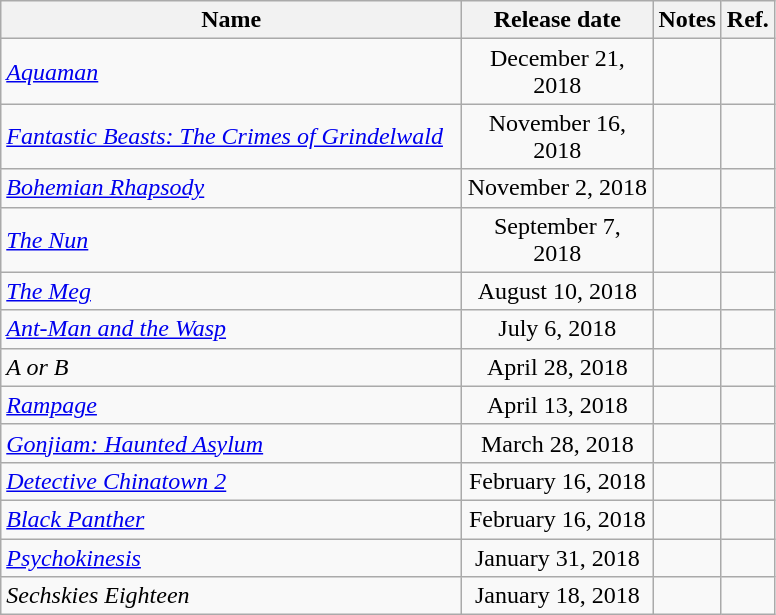<table class="wikitable sortable collapsible">
<tr>
<th scope="col" style="width:300px;">Name</th>
<th scope="col" style="width:120px;">Release date</th>
<th scope="col" class="unsortable">Notes</th>
<th scope="col" class="unsortable">Ref.</th>
</tr>
<tr>
<td><em><a href='#'>Aquaman</a></em></td>
<td align="center">December 21, 2018</td>
<td></td>
<td></td>
</tr>
<tr>
<td><em><a href='#'>Fantastic Beasts: The Crimes of Grindelwald</a></em></td>
<td align="center">November 16, 2018</td>
<td></td>
<td></td>
</tr>
<tr>
<td><em><a href='#'>Bohemian Rhapsody</a></em></td>
<td align="center">November 2, 2018</td>
<td></td>
<td></td>
</tr>
<tr>
<td><em><a href='#'>The Nun</a></em></td>
<td align="center">September 7, 2018</td>
<td></td>
<td></td>
</tr>
<tr>
<td><em><a href='#'>The Meg</a></em></td>
<td align="center">August 10, 2018</td>
<td></td>
<td></td>
</tr>
<tr>
<td><em><a href='#'>Ant-Man and the Wasp</a></em></td>
<td align="center">July 6, 2018</td>
<td></td>
<td></td>
</tr>
<tr>
<td><em>A or B</em></td>
<td align="center">April 28, 2018</td>
<td></td>
<td></td>
</tr>
<tr>
<td><em><a href='#'>Rampage</a></em></td>
<td align="center">April 13, 2018</td>
<td></td>
<td></td>
</tr>
<tr>
<td><em><a href='#'>Gonjiam: Haunted Asylum</a></em></td>
<td align="center">March 28, 2018</td>
<td></td>
<td></td>
</tr>
<tr>
<td><em><a href='#'>Detective Chinatown 2</a></em></td>
<td align="center">February 16, 2018</td>
<td></td>
<td></td>
</tr>
<tr>
<td><em><a href='#'>Black Panther</a></em></td>
<td align="center">February 16, 2018</td>
<td></td>
<td></td>
</tr>
<tr>
<td><em><a href='#'>Psychokinesis</a></em></td>
<td align="center">January 31, 2018</td>
<td></td>
<td></td>
</tr>
<tr>
<td><em>Sechskies Eighteen</em></td>
<td align="center">January 18, 2018</td>
<td></td>
<td></td>
</tr>
</table>
